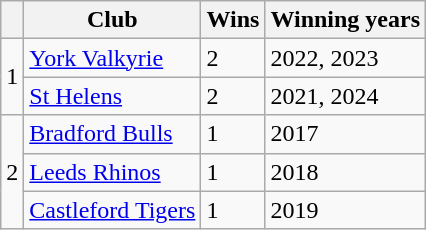<table class="wikitable" style="text-align:left;">
<tr>
<th></th>
<th>Club</th>
<th>Wins</th>
<th>Winning years</th>
</tr>
<tr>
<td rowspan=2>1</td>
<td> <a href='#'>York Valkyrie</a></td>
<td>2</td>
<td>2022, 2023</td>
</tr>
<tr>
<td> <a href='#'>St Helens</a></td>
<td>2</td>
<td>2021, 2024</td>
</tr>
<tr>
<td rowspan=3>2</td>
<td> <a href='#'>Bradford Bulls</a></td>
<td>1</td>
<td>2017</td>
</tr>
<tr>
<td> <a href='#'>Leeds Rhinos</a></td>
<td>1</td>
<td>2018</td>
</tr>
<tr>
<td> <a href='#'>Castleford Tigers</a></td>
<td>1</td>
<td>2019</td>
</tr>
</table>
